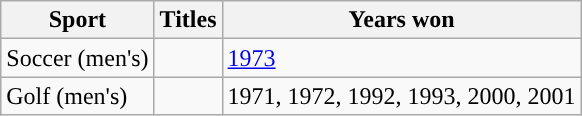<table class="wikitable"; style= "text-align: ">
<tr>
<th width=px>Sport</th>
<th width=px>Titles</th>
<th width=px>Years won</th>
</tr>
<tr>
<td>Soccer (men's)</td>
<td></td>
<td><a href='#'>1973</a></td>
</tr>
<tr>
<td>Golf (men's)</td>
<td></td>
<td>1971, 1972, 1992, 1993, 2000, 2001</td>
</tr>
</table>
